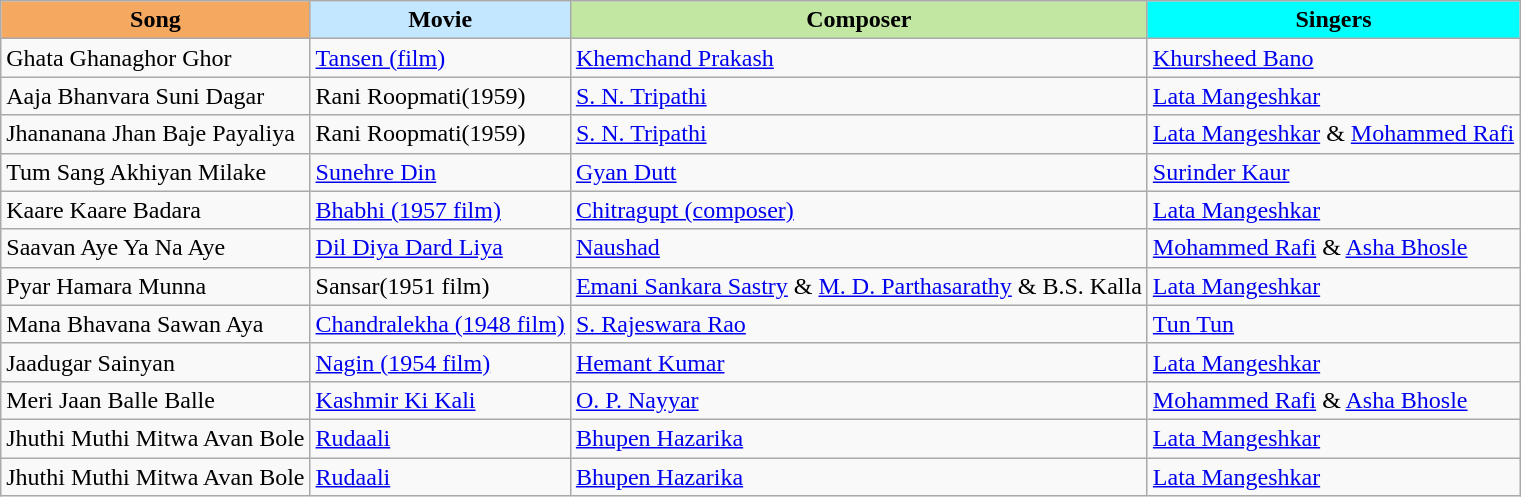<table class="wikitable sortable">
<tr>
<th style="background:#f4a860">Song</th>
<th style="background:#c2e7ff">Movie</th>
<th style="background:#c2e7a3">Composer</th>
<th style="background:#00ffff">Singers</th>
</tr>
<tr>
<td>Ghata Ghanaghor Ghor</td>
<td><a href='#'>Tansen (film)</a></td>
<td><a href='#'>Khemchand Prakash</a></td>
<td><a href='#'>Khursheed Bano</a></td>
</tr>
<tr>
<td>Aaja Bhanvara Suni Dagar</td>
<td>Rani Roopmati(1959)</td>
<td><a href='#'>S. N. Tripathi</a></td>
<td><a href='#'>Lata Mangeshkar</a></td>
</tr>
<tr>
<td>Jhananana Jhan Baje Payaliya</td>
<td>Rani Roopmati(1959)</td>
<td><a href='#'>S. N. Tripathi</a></td>
<td><a href='#'>Lata Mangeshkar</a> & <a href='#'>Mohammed Rafi</a></td>
</tr>
<tr>
<td>Tum Sang Akhiyan Milake</td>
<td><a href='#'>Sunehre Din</a></td>
<td><a href='#'>Gyan Dutt</a></td>
<td><a href='#'>Surinder Kaur</a></td>
</tr>
<tr>
<td>Kaare Kaare Badara</td>
<td><a href='#'>Bhabhi (1957 film)</a></td>
<td><a href='#'>Chitragupt (composer)</a></td>
<td><a href='#'>Lata Mangeshkar</a></td>
</tr>
<tr>
<td>Saavan Aye Ya Na Aye</td>
<td><a href='#'>Dil Diya Dard Liya</a></td>
<td><a href='#'>Naushad</a></td>
<td><a href='#'>Mohammed Rafi</a> & <a href='#'>Asha Bhosle</a></td>
</tr>
<tr>
<td>Pyar Hamara Munna</td>
<td>Sansar(1951 film)</td>
<td><a href='#'>Emani Sankara Sastry</a> & <a href='#'>M. D. Parthasarathy</a> & B.S. Kalla</td>
<td><a href='#'>Lata Mangeshkar</a></td>
</tr>
<tr>
<td>Mana Bhavana Sawan Aya</td>
<td><a href='#'>Chandralekha (1948 film)</a></td>
<td><a href='#'>S. Rajeswara Rao</a></td>
<td><a href='#'>Tun Tun</a></td>
</tr>
<tr>
<td>Jaadugar Sainyan</td>
<td><a href='#'>Nagin (1954 film)</a></td>
<td><a href='#'>Hemant Kumar</a></td>
<td><a href='#'>Lata Mangeshkar</a></td>
</tr>
<tr>
<td>Meri Jaan Balle Balle</td>
<td><a href='#'>Kashmir Ki Kali</a></td>
<td><a href='#'>O. P. Nayyar</a></td>
<td><a href='#'>Mohammed Rafi</a> & <a href='#'>Asha Bhosle</a></td>
</tr>
<tr>
<td>Jhuthi Muthi Mitwa Avan Bole</td>
<td><a href='#'>Rudaali</a></td>
<td><a href='#'>Bhupen Hazarika</a></td>
<td><a href='#'>Lata Mangeshkar</a></td>
</tr>
<tr>
<td>Jhuthi Muthi Mitwa Avan Bole</td>
<td><a href='#'>Rudaali</a></td>
<td><a href='#'>Bhupen Hazarika</a></td>
<td><a href='#'>Lata Mangeshkar</a></td>
</tr>
</table>
